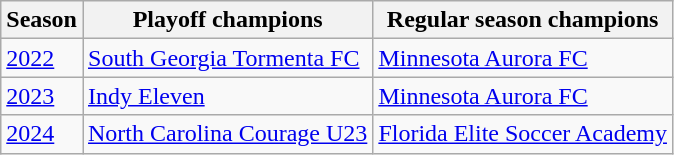<table class="wikitable">
<tr>
<th scope="col">Season</th>
<th scope="col">Playoff champions</th>
<th scope="col">Regular season champions</th>
</tr>
<tr>
<td scope="row"><a href='#'>2022</a></td>
<td><a href='#'>South Georgia Tormenta FC</a></td>
<td><a href='#'>Minnesota Aurora FC</a></td>
</tr>
<tr>
<td scope="row"><a href='#'>2023</a></td>
<td><a href='#'>Indy Eleven</a></td>
<td><a href='#'>Minnesota Aurora FC</a></td>
</tr>
<tr>
<td scope="row"><a href='#'>2024</a></td>
<td><a href='#'>North Carolina Courage U23</a></td>
<td><a href='#'>Florida Elite Soccer Academy</a></td>
</tr>
</table>
